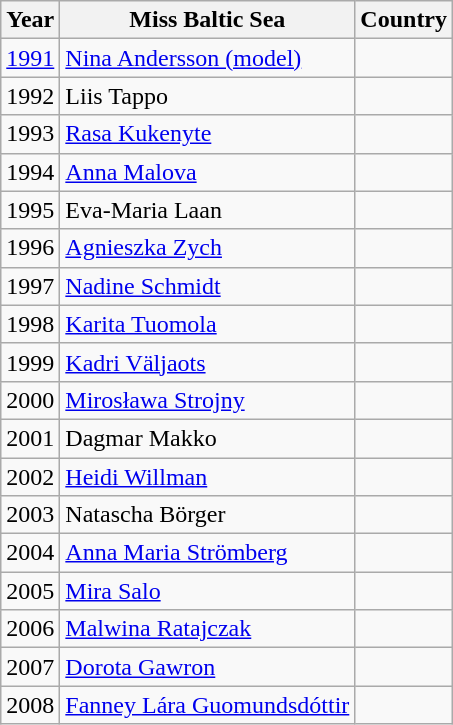<table class="sortable wikitable">
<tr>
<th>Year</th>
<th>Miss Baltic Sea</th>
<th>Country</th>
</tr>
<tr>
<td><a href='#'>1991</a></td>
<td><a href='#'>Nina Andersson (model)</a></td>
<td></td>
</tr>
<tr>
<td>1992</td>
<td>Liis Tappo</td>
<td></td>
</tr>
<tr>
<td>1993</td>
<td><a href='#'>Rasa Kukenyte</a></td>
<td></td>
</tr>
<tr>
<td>1994</td>
<td><a href='#'>Anna Malova</a></td>
<td></td>
</tr>
<tr>
<td>1995</td>
<td>Eva-Maria Laan</td>
<td></td>
</tr>
<tr>
<td>1996</td>
<td><a href='#'>Agnieszka Zych</a></td>
<td></td>
</tr>
<tr>
<td>1997</td>
<td><a href='#'>Nadine Schmidt</a></td>
<td></td>
</tr>
<tr>
<td>1998</td>
<td><a href='#'>Karita Tuomola</a></td>
<td></td>
</tr>
<tr>
<td>1999</td>
<td><a href='#'>Kadri Väljaots</a></td>
<td></td>
</tr>
<tr>
<td>2000</td>
<td><a href='#'>Mirosława Strojny</a></td>
<td></td>
</tr>
<tr>
<td>2001</td>
<td>Dagmar Makko</td>
<td></td>
</tr>
<tr>
<td>2002</td>
<td><a href='#'>Heidi Willman</a></td>
<td></td>
</tr>
<tr>
<td>2003</td>
<td>Natascha Börger</td>
<td></td>
</tr>
<tr>
<td>2004</td>
<td><a href='#'>Anna Maria Strömberg</a></td>
<td></td>
</tr>
<tr>
<td>2005</td>
<td><a href='#'>Mira Salo</a></td>
<td></td>
</tr>
<tr>
<td>2006</td>
<td><a href='#'>Malwina Ratajczak</a></td>
<td></td>
</tr>
<tr>
<td>2007</td>
<td><a href='#'>Dorota Gawron</a></td>
<td></td>
</tr>
<tr>
<td>2008</td>
<td><a href='#'>Fanney Lára Guomundsdóttir</a></td>
<td></td>
</tr>
</table>
